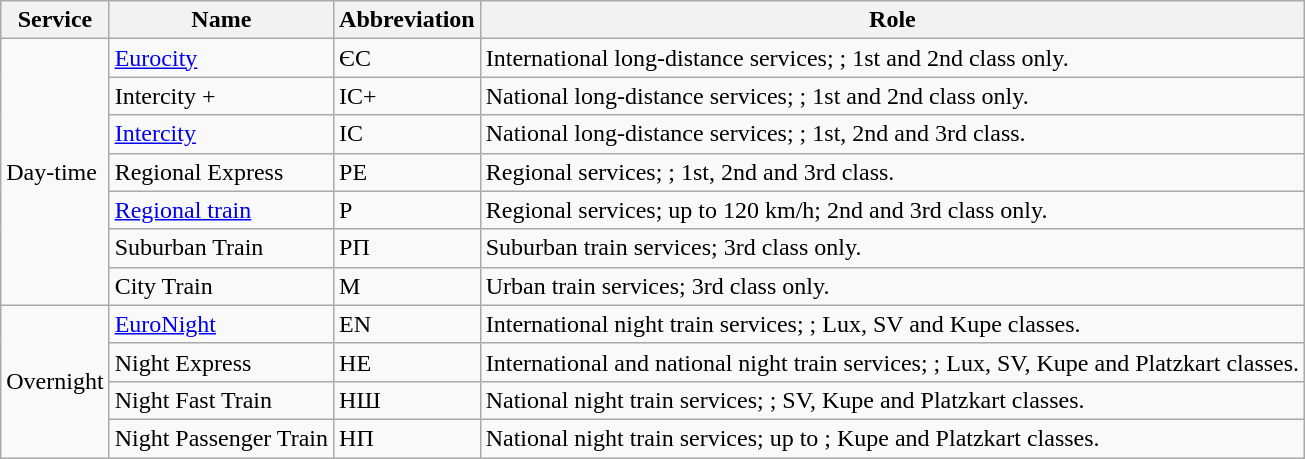<table class="wikitable">
<tr>
<th>Service</th>
<th>Name</th>
<th>Abbreviation</th>
<th>Role</th>
</tr>
<tr>
<td rowspan="7">Day-time</td>
<td><a href='#'>Eurocity</a></td>
<td>ЄС</td>
<td>International long-distance services; ; 1st and 2nd class only.</td>
</tr>
<tr>
<td>Intercity +</td>
<td>ІС+</td>
<td>National long-distance services; ; 1st and 2nd class only.</td>
</tr>
<tr>
<td><a href='#'>Intercity</a></td>
<td>ІC</td>
<td>National long-distance services; ; 1st, 2nd and 3rd class.</td>
</tr>
<tr>
<td>Regional Express</td>
<td>PE</td>
<td>Regional services; ; 1st, 2nd and 3rd class.</td>
</tr>
<tr>
<td><a href='#'>Regional train</a></td>
<td>P</td>
<td>Regional services; up to 120 km/h; 2nd and 3rd class only.</td>
</tr>
<tr>
<td>Suburban Train</td>
<td>PП</td>
<td>Suburban train services; 3rd class only.</td>
</tr>
<tr>
<td>City Train</td>
<td>M</td>
<td>Urban train services; 3rd class only.</td>
</tr>
<tr>
<td rowspan="4">Overnight</td>
<td><a href='#'>EuroNight</a></td>
<td>EN</td>
<td>International night train services; ; Lux, SV and Kupe classes.</td>
</tr>
<tr>
<td>Night Express</td>
<td>НЕ</td>
<td>International and national night train services; ; Lux, SV, Kupe and Platzkart classes.</td>
</tr>
<tr>
<td>Night Fast Train</td>
<td>НШ</td>
<td>National night train services; ; SV, Kupe and Platzkart classes.</td>
</tr>
<tr>
<td>Night Passenger Train</td>
<td>НП</td>
<td>National night train services; up to ; Kupe and Platzkart classes.</td>
</tr>
</table>
